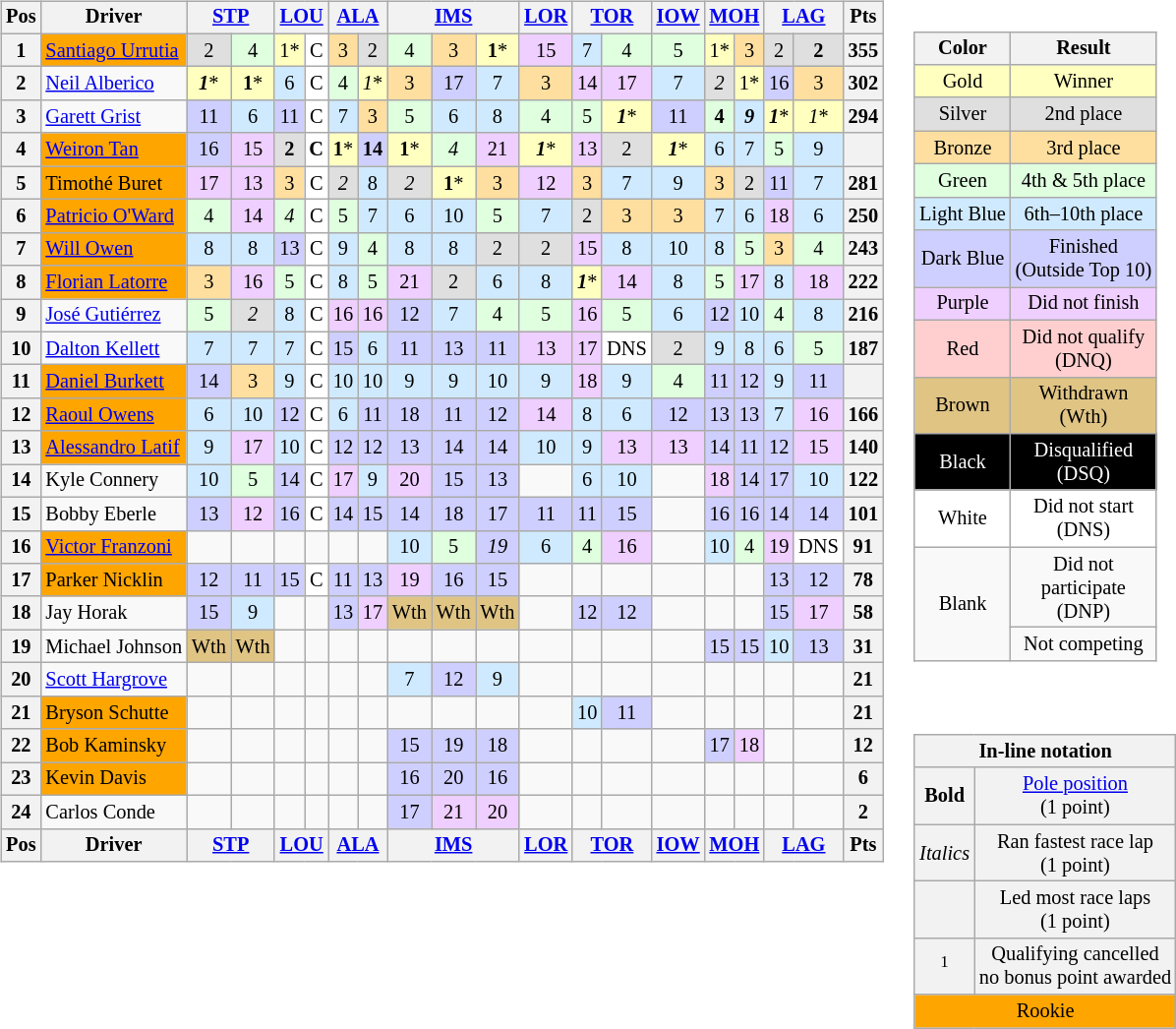<table>
<tr>
<td valign="top"><br><table class="wikitable" style="font-size: 85%; text-align:center">
<tr valign="top">
<th valign="middle">Pos</th>
<th valign="middle">Driver</th>
<th colspan=2><a href='#'>STP</a><br></th>
<th colspan=2><a href='#'>LOU</a><br></th>
<th colspan=2><a href='#'>ALA</a><br></th>
<th colspan=3><a href='#'>IMS</a><br></th>
<th><a href='#'>LOR</a><br></th>
<th colspan=2><a href='#'>TOR</a><br></th>
<th><a href='#'>IOW</a><br></th>
<th colspan=2><a href='#'>MOH</a><br></th>
<th colspan=2><a href='#'>LAG</a><br></th>
<th valign="middle">Pts</th>
</tr>
<tr>
<th>1</th>
<td style="background:Orange;" align="left"> <a href='#'>Santiago Urrutia</a></td>
<td style="background:#DFDFDF;">2</td>
<td style="background:#DFFFDF;">4</td>
<td style="background:#FFFFBF;">1*</td>
<td style="background:#FFFFFF;">C</td>
<td style="background:#FFDF9F;">3</td>
<td style="background:#DFDFDF;">2</td>
<td style="background:#DFFFDF;">4</td>
<td style="background:#FFDF9F;">3</td>
<td style="background:#FFFFBF;"><strong>1</strong>*</td>
<td style="background:#EFCFFF;">15</td>
<td style="background:#CFEAFF;">7</td>
<td style="background:#DFFFDF;">4</td>
<td style="background:#DFFFDF;">5</td>
<td style="background:#FFFFBF;">1*</td>
<td style="background:#FFDF9F;">3</td>
<td style="background:#DFDFDF;">2</td>
<td style="background:#DFDFDF;"><strong>2</strong></td>
<th>355</th>
</tr>
<tr>
<th>2</th>
<td align="left"> <a href='#'>Neil Alberico</a></td>
<td style="background:#FFFFBF;"><strong><em>1</em></strong>*</td>
<td style="background:#FFFFBF;"><strong>1</strong>*</td>
<td style="background:#CFEAFF;">6</td>
<td style="background:#FFFFFF;">C</td>
<td style="background:#DFFFDF;">4</td>
<td style="background:#FFFFBF;"><em>1</em>*</td>
<td style="background:#FFDF9F;">3</td>
<td style="background:#CFCFFF;">17</td>
<td style="background:#CFEAFF;">7</td>
<td style="background:#FFDF9F;">3</td>
<td style="background:#EFCFFF;">14</td>
<td style="background:#EFCFFF;">17</td>
<td style="background:#CFEAFF;">7</td>
<td style="background:#DFDFDF;"><em>2</em></td>
<td style="background:#FFFFBF;">1*</td>
<td style="background:#CFCFFF;">16</td>
<td style="background:#FFDF9F;">3</td>
<th>302</th>
</tr>
<tr>
<th>3</th>
<td align="left"> <a href='#'>Garett Grist</a></td>
<td style="background:#CFCFFF;">11</td>
<td style="background:#CFEAFF;">6</td>
<td style="background:#CFCFFF;">11</td>
<td style="background:#FFFFFF;">C</td>
<td style="background:#CFEAFF;">7</td>
<td style="background:#FFDF9F;">3</td>
<td style="background:#DFFFDF;">5</td>
<td style="background:#CFEAFF;">6</td>
<td style="background:#CFEAFF;">8</td>
<td style="background:#DFFFDF;">4</td>
<td style="background:#DFFFDF;">5</td>
<td style="background:#FFFFBF;"><strong><em>1</em></strong>*</td>
<td style="background:#CFCFFF;">11</td>
<td style="background:#DFFFDF;"><strong>4</strong></td>
<td style="background:#CFEAFF;"><strong><em>9</em></strong></td>
<td style="background:#FFFFBF;"><strong><em>1</em></strong>*</td>
<td style="background:#FFFFBF;"><em>1</em>*</td>
<th>294</th>
</tr>
<tr>
<th>4</th>
<td style="background:Orange;" align="left"> <a href='#'>Weiron Tan</a></td>
<td style="background:#CFCFFF;">16</td>
<td style="background:#EFCFFF;">15</td>
<td style="background:#DFDFDF;"><strong>2</strong></td>
<td style="background:#FFFFFF;"><strong>C</strong></td>
<td style="background:#FFFFBF;"><strong>1</strong>*</td>
<td style="background:#CFCFFF;"><strong>14</strong></td>
<td style="background:#FFFFBF;"><strong>1</strong>*</td>
<td style="background:#DFFFDF;"><em>4</em></td>
<td style="background:#EFCFFF;">21</td>
<td style="background:#FFFFBF;"><strong><em>1</em></strong>*</td>
<td style="background:#EFCFFF;">13</td>
<td style="background:#DFDFDF;">2</td>
<td style="background:#FFFFBF;"><strong><em>1</em></strong>*</td>
<td style="background:#CFEAFF;">6</td>
<td style="background:#CFEAFF;">7</td>
<td style="background:#DFFFDF;">5</td>
<td style="background:#CFEAFF;">9</td>
<th></th>
</tr>
<tr>
<th>5</th>
<td style="background:Orange;" align="left"> Timothé Buret</td>
<td style="background:#EFCFFF;">17</td>
<td style="background:#EFCFFF;">13</td>
<td style="background:#FFDF9F;">3</td>
<td style="background:#FFFFFF;">C</td>
<td style="background:#DFDFDF;"><em>2</em></td>
<td style="background:#CFEAFF;">8</td>
<td style="background:#DFDFDF;"><em>2</em></td>
<td style="background:#FFFFBF;"><strong>1</strong>*</td>
<td style="background:#FFDF9F;">3</td>
<td style="background:#EFCFFF;">12</td>
<td style="background:#FFDF9F;">3</td>
<td style="background:#CFEAFF;">7</td>
<td style="background:#CFEAFF;">9</td>
<td style="background:#FFDF9F;">3</td>
<td style="background:#DFDFDF;">2</td>
<td style="background:#CFCFFF;">11</td>
<td style="background:#CFEAFF;">7</td>
<th>281</th>
</tr>
<tr>
<th>6</th>
<td style="background:Orange;" align="left"> <a href='#'>Patricio O'Ward</a></td>
<td style="background:#DFFFDF;">4</td>
<td style="background:#EFCFFF;">14</td>
<td style="background:#DFFFDF;"><em>4</em></td>
<td style="background:#FFFFFF;">C</td>
<td style="background:#DFFFDF;">5</td>
<td style="background:#CFEAFF;">7</td>
<td style="background:#CFEAFF;">6</td>
<td style="background:#CFEAFF;">10</td>
<td style="background:#DFFFDF;">5</td>
<td style="background:#CFEAFF;">7</td>
<td style="background:#DFDFDF;">2</td>
<td style="background:#FFDF9F;">3</td>
<td style="background:#FFDF9F;">3</td>
<td style="background:#CFEAFF;">7</td>
<td style="background:#CFEAFF;">6</td>
<td style="background:#EFCFFF;">18</td>
<td style="background:#CFEAFF;">6</td>
<th>250</th>
</tr>
<tr>
<th>7</th>
<td style="background:Orange;" align="left"> <a href='#'>Will Owen</a></td>
<td style="background:#CFEAFF;">8</td>
<td style="background:#CFEAFF;">8</td>
<td style="background:#CFCFFF;">13</td>
<td style="background:#FFFFFF;">C</td>
<td style="background:#CFEAFF;">9</td>
<td style="background:#DFFFDF;">4</td>
<td style="background:#CFEAFF;">8</td>
<td style="background:#CFEAFF;">8</td>
<td style="background:#DFDFDF;">2</td>
<td style="background:#DFDFDF;">2</td>
<td style="background:#EFCFFF;">15</td>
<td style="background:#CFEAFF;">8</td>
<td style="background:#CFEAFF;">10</td>
<td style="background:#CFEAFF;">8</td>
<td style="background:#DFFFDF;">5</td>
<td style="background:#FFDF9F;">3</td>
<td style="background:#DFFFDF;">4</td>
<th>243</th>
</tr>
<tr>
<th>8</th>
<td style="background:Orange;" align="left"> <a href='#'>Florian Latorre</a></td>
<td style="background:#FFDF9F;">3</td>
<td style="background:#EFCFFF;">16</td>
<td style="background:#DFFFDF;">5</td>
<td style="background:#FFFFFF;">C</td>
<td style="background:#CFEAFF;">8</td>
<td style="background:#DFFFDF;">5</td>
<td style="background:#EFCFFF;">21</td>
<td style="background:#DFDFDF;">2</td>
<td style="background:#CFEAFF;">6</td>
<td style="background:#CFEAFF;">8</td>
<td style="background:#FFFFBF;"><strong><em>1</em></strong>*</td>
<td style="background:#EFCFFF;">14</td>
<td style="background:#CFEAFF;">8</td>
<td style="background:#DFFFDF;">5</td>
<td style="background:#EFCFFF;">17</td>
<td style="background:#CFEAFF;">8</td>
<td style="background:#EFCFFF;">18</td>
<th>222</th>
</tr>
<tr>
<th>9</th>
<td align="left"> <a href='#'>José Gutiérrez</a></td>
<td style="background:#DFFFDF;">5</td>
<td style="background:#DFDFDF;"><em>2</em></td>
<td style="background:#CFEAFF;">8</td>
<td style="background:#FFFFFF;">C</td>
<td style="background:#EFCFFF;">16</td>
<td style="background:#EFCFFF;">16</td>
<td style="background:#CFCFFF;">12</td>
<td style="background:#CFEAFF;">7</td>
<td style="background:#DFFFDF;">4</td>
<td style="background:#DFFFDF;">5</td>
<td style="background:#EFCFFF;">16</td>
<td style="background:#DFFFDF;">5</td>
<td style="background:#CFEAFF;">6</td>
<td style="background:#CFCFFF;">12</td>
<td style="background:#CFEAFF;">10</td>
<td style="background:#DFFFDF;">4</td>
<td style="background:#CFEAFF;">8</td>
<th>216</th>
</tr>
<tr>
<th>10</th>
<td align="left"> <a href='#'>Dalton Kellett</a></td>
<td style="background:#CFEAFF;">7</td>
<td style="background:#CFEAFF;">7</td>
<td style="background:#CFEAFF;">7</td>
<td style="background:#FFFFFF;">C</td>
<td style="background:#CFCFFF;">15</td>
<td style="background:#CFEAFF;">6</td>
<td style="background:#CFCFFF;">11</td>
<td style="background:#CFCFFF;">13</td>
<td style="background:#CFCFFF;">11</td>
<td style="background:#EFCFFF;">13</td>
<td style="background:#EFCFFF;">17</td>
<td style="background:#FFFFFF;">DNS</td>
<td style="background:#DFDFDF;">2</td>
<td style="background:#CFEAFF;">9</td>
<td style="background:#CFEAFF;">8</td>
<td style="background:#CFEAFF;">6</td>
<td style="background:#DFFFDF;">5</td>
<th>187</th>
</tr>
<tr>
<th>11</th>
<td style="background:Orange;" align="left"> <a href='#'>Daniel Burkett</a></td>
<td style="background:#CFCFFF;">14</td>
<td style="background:#FFDF9F;">3</td>
<td style="background:#CFEAFF;">9</td>
<td style="background:#FFFFFF;">C</td>
<td style="background:#CFEAFF;">10</td>
<td style="background:#CFEAFF;">10</td>
<td style="background:#CFEAFF;">9</td>
<td style="background:#CFEAFF;">9</td>
<td style="background:#CFEAFF;">10</td>
<td style="background:#CFEAFF;">9</td>
<td style="background:#EFCFFF;">18</td>
<td style="background:#CFEAFF;">9</td>
<td style="background:#DFFFDF;">4</td>
<td style="background:#CFCFFF;">11</td>
<td style="background:#CFCFFF;">12</td>
<td style="background:#CFEAFF;">9</td>
<td style="background:#CFCFFF;">11</td>
<th></th>
</tr>
<tr>
<th>12</th>
<td style="background:Orange;" align="left"> <a href='#'>Raoul Owens</a></td>
<td style="background:#CFEAFF;">6</td>
<td style="background:#CFEAFF;">10</td>
<td style="background:#CFCFFF;">12</td>
<td style="background:#FFFFFF;">C</td>
<td style="background:#CFEAFF;">6</td>
<td style="background:#CFCFFF;">11</td>
<td style="background:#CFCFFF;">18</td>
<td style="background:#CFCFFF;">11</td>
<td style="background:#CFCFFF;">12</td>
<td style="background:#EFCFFF;">14</td>
<td style="background:#CFEAFF;">8</td>
<td style="background:#CFEAFF;">6</td>
<td style="background:#CFCFFF;">12</td>
<td style="background:#CFCFFF;">13</td>
<td style="background:#CFCFFF;">13</td>
<td style="background:#CFEAFF;">7</td>
<td style="background:#EFCFFF;">16</td>
<th>166</th>
</tr>
<tr>
<th>13</th>
<td style="background:Orange;" align="left"> <a href='#'>Alessandro Latif</a></td>
<td style="background:#CFEAFF;">9</td>
<td style="background:#EFCFFF;">17</td>
<td style="background:#CFEAFF;">10</td>
<td style="background:#FFFFFF;">C</td>
<td style="background:#CFCFFF;">12</td>
<td style="background:#CFCFFF;">12</td>
<td style="background:#CFCFFF;">13</td>
<td style="background:#CFCFFF;">14</td>
<td style="background:#CFCFFF;">14</td>
<td style="background:#CFEAFF;">10</td>
<td style="background:#CFEAFF;">9</td>
<td style="background:#EFCFFF;">13</td>
<td style="background:#EFCFFF;">13</td>
<td style="background:#CFCFFF;">14</td>
<td style="background:#CFCFFF;">11</td>
<td style="background:#CFCFFF;">12</td>
<td style="background:#EFCFFF;">15</td>
<th>140</th>
</tr>
<tr>
<th>14</th>
<td align="left"> Kyle Connery</td>
<td style="background:#CFEAFF;">10</td>
<td style="background:#DFFFDF;">5</td>
<td style="background:#CFCFFF;">14</td>
<td style="background:#FFFFFF;">C</td>
<td style="background:#EFCFFF;">17</td>
<td style="background:#CFEAFF;">9</td>
<td style="background:#EFCFFF;">20</td>
<td style="background:#CFCFFF;">15</td>
<td style="background:#CFCFFF;">13</td>
<td></td>
<td style="background:#CFEAFF;">6</td>
<td style="background:#CFEAFF;">10</td>
<td></td>
<td style="background:#EFCFFF;">18</td>
<td style="background:#CFCFFF;">14</td>
<td style="background:#CFCFFF;">17</td>
<td style="background:#CFEAFF;">10</td>
<th>122</th>
</tr>
<tr>
<th>15</th>
<td align="left"> Bobby Eberle</td>
<td style="background:#CFCFFF;">13</td>
<td style="background:#EFCFFF;">12</td>
<td style="background:#CFCFFF;">16</td>
<td style="background:#FFFFFF;">C</td>
<td style="background:#CFCFFF;">14</td>
<td style="background:#CFCFFF;">15</td>
<td style="background:#CFCFFF;">14</td>
<td style="background:#CFCFFF;">18</td>
<td style="background:#CFCFFF;">17</td>
<td style="background:#CFCFFF;">11</td>
<td style="background:#CFCFFF;">11</td>
<td style="background:#CFCFFF;">15</td>
<td></td>
<td style="background:#CFCFFF;">16</td>
<td style="background:#CFCFFF;">16</td>
<td style="background:#CFCFFF;">14</td>
<td style="background:#CFCFFF;">14</td>
<th>101</th>
</tr>
<tr>
<th>16</th>
<td style="background:Orange;" align="left"> <a href='#'>Victor Franzoni</a></td>
<td></td>
<td></td>
<td></td>
<td></td>
<td></td>
<td></td>
<td style="background:#CFEAFF;">10</td>
<td style="background:#DFFFDF;">5</td>
<td style="background:#CFCFFF;"><em>19</em></td>
<td style="background:#CFEAFF;">6</td>
<td style="background:#DFFFDF;">4</td>
<td style="background:#EFCFFF;">16</td>
<td></td>
<td style="background:#CFEAFF;">10</td>
<td style="background:#DFFFDF;">4</td>
<td style="background:#EFCFFF;">19</td>
<td style="background:#FFFFFF;">DNS</td>
<th>91</th>
</tr>
<tr>
<th>17</th>
<td style="background:Orange;" align="left"> Parker Nicklin</td>
<td style="background:#CFCFFF;">12</td>
<td style="background:#CFCFFF;">11</td>
<td style="background:#CFCFFF;">15</td>
<td style="background:#FFFFFF;">C</td>
<td style="background:#CFCFFF;">11</td>
<td style="background:#CFCFFF;">13</td>
<td style="background:#EFCFFF;">19</td>
<td style="background:#CFCFFF;">16</td>
<td style="background:#CFCFFF;">15</td>
<td></td>
<td></td>
<td></td>
<td></td>
<td></td>
<td></td>
<td style="background:#CFCFFF;">13</td>
<td style="background:#CFCFFF;">12</td>
<th>78</th>
</tr>
<tr>
<th>18</th>
<td align="left"> Jay Horak</td>
<td style="background:#CFCFFF;">15</td>
<td style="background:#CFEAFF;">9</td>
<td></td>
<td></td>
<td style="background:#CFCFFF;">13</td>
<td style="background:#EFCFFF;">17</td>
<td style="background:#DFC484;">Wth</td>
<td style="background:#DFC484;">Wth</td>
<td style="background:#DFC484;">Wth</td>
<td></td>
<td style="background:#CFCFFF;">12</td>
<td style="background:#CFCFFF;">12</td>
<td></td>
<td></td>
<td></td>
<td style="background:#CFCFFF;">15</td>
<td style="background:#EFCFFF;">17</td>
<th>58</th>
</tr>
<tr>
<th>19</th>
<td align="left"> Michael Johnson</td>
<td style="background:#DFC484;">Wth</td>
<td style="background:#DFC484;">Wth</td>
<td></td>
<td></td>
<td></td>
<td></td>
<td></td>
<td></td>
<td></td>
<td></td>
<td></td>
<td></td>
<td></td>
<td style="background:#CFCFFF;">15</td>
<td style="background:#CFCFFF;">15</td>
<td style="background:#CFEAFF;">10</td>
<td style="background:#CFCFFF;">13</td>
<th>31</th>
</tr>
<tr>
<th>20</th>
<td align="left"> <a href='#'>Scott Hargrove</a></td>
<td></td>
<td></td>
<td></td>
<td></td>
<td></td>
<td></td>
<td style="background:#CFEAFF;">7</td>
<td style="background:#CFCFFF;">12</td>
<td style="background:#CFEAFF;">9</td>
<td></td>
<td></td>
<td></td>
<td></td>
<td></td>
<td></td>
<td></td>
<td></td>
<th>21</th>
</tr>
<tr>
<th>21</th>
<td style="background:Orange;" align="left"> Bryson Schutte</td>
<td></td>
<td></td>
<td></td>
<td></td>
<td></td>
<td></td>
<td></td>
<td></td>
<td></td>
<td></td>
<td style="background:#CFEAFF;">10</td>
<td style="background:#CFCFFF;">11</td>
<td></td>
<td></td>
<td></td>
<td></td>
<td></td>
<th>21</th>
</tr>
<tr>
<th>22</th>
<td style="background:Orange;" align="left"> Bob Kaminsky</td>
<td></td>
<td></td>
<td></td>
<td></td>
<td></td>
<td></td>
<td style="background:#CFCFFF;">15</td>
<td style="background:#CFCFFF;">19</td>
<td style="background:#CFCFFF;">18</td>
<td></td>
<td></td>
<td></td>
<td></td>
<td style="background:#CFCFFF;">17</td>
<td style="background:#EFCFFF;">18</td>
<td></td>
<td></td>
<th>12</th>
</tr>
<tr>
<th>23</th>
<td style="background:Orange;" align="left"> Kevin Davis</td>
<td></td>
<td></td>
<td></td>
<td></td>
<td></td>
<td></td>
<td style="background:#CFCFFF;">16</td>
<td style="background:#CFCFFF;">20</td>
<td style="background:#CFCFFF;">16</td>
<td></td>
<td></td>
<td></td>
<td></td>
<td></td>
<td></td>
<td></td>
<td></td>
<th>6</th>
</tr>
<tr>
<th>24</th>
<td align="left"> Carlos Conde</td>
<td></td>
<td></td>
<td></td>
<td></td>
<td></td>
<td></td>
<td style="background:#CFCFFF;">17</td>
<td style="background:#EFCFFF;">21</td>
<td style="background:#EFCFFF;">20</td>
<td></td>
<td></td>
<td></td>
<td></td>
<td></td>
<td></td>
<td></td>
<td></td>
<th>2</th>
</tr>
<tr valign="top">
<th valign="middle">Pos</th>
<th valign="middle">Driver</th>
<th colspan=2><a href='#'>STP</a><br></th>
<th colspan=2><a href='#'>LOU</a><br></th>
<th colspan=2><a href='#'>ALA</a><br></th>
<th colspan=3><a href='#'>IMS</a><br></th>
<th><a href='#'>LOR</a><br></th>
<th colspan=2><a href='#'>TOR</a><br></th>
<th><a href='#'>IOW</a><br></th>
<th colspan=2><a href='#'>MOH</a><br></th>
<th colspan=2><a href='#'>LAG</a><br></th>
<th valign="middle">Pts</th>
</tr>
</table>
</td>
<td><br><table>
<tr>
<td><br><table style="margin-right:0; font-size:85%; text-align:center;" class="wikitable">
<tr>
<th>Color</th>
<th>Result</th>
</tr>
<tr style="background:#FFFFBF;">
<td>Gold</td>
<td>Winner</td>
</tr>
<tr style="background:#DFDFDF;">
<td>Silver</td>
<td>2nd place</td>
</tr>
<tr style="background:#FFDF9F;">
<td>Bronze</td>
<td>3rd place</td>
</tr>
<tr style="background:#DFFFDF;">
<td>Green</td>
<td>4th & 5th place</td>
</tr>
<tr style="background:#CFEAFF;">
<td>Light Blue</td>
<td>6th–10th place</td>
</tr>
<tr style="background:#CFCFFF;">
<td>Dark Blue</td>
<td>Finished<br>(Outside Top 10)</td>
</tr>
<tr style="background:#EFCFFF;">
<td>Purple</td>
<td>Did not finish</td>
</tr>
<tr style="background:#FFCFCF;">
<td>Red</td>
<td>Did not qualify<br>(DNQ)</td>
</tr>
<tr style="background:#DFC484;">
<td>Brown</td>
<td>Withdrawn<br>(Wth)</td>
</tr>
<tr style="background:#000000; color:white;">
<td>Black</td>
<td>Disqualified<br>(DSQ)</td>
</tr>
<tr style="background:#FFFFFF;">
<td>White</td>
<td>Did not start<br>(DNS)</td>
</tr>
<tr>
<td rowspan=2>Blank</td>
<td>Did not<br>participate<br>(DNP)</td>
</tr>
<tr>
<td>Not competing</td>
</tr>
</table>
</td>
</tr>
<tr>
<td><br><table style="margin-right:0; font-size:85%; text-align:center;" class="wikitable">
<tr>
<td style="background:#F2F2F2;" align=center colspan=2><strong>In-line notation</strong></td>
</tr>
<tr>
<td style="background:#F2F2F2;" align=center><strong>Bold</strong></td>
<td style="background:#F2F2F2;" align=center><a href='#'>Pole position</a><br>(1 point)</td>
</tr>
<tr>
<td style="background:#F2F2F2;" align=center><em>Italics</em></td>
<td style="background:#F2F2F2;" align=center>Ran fastest race lap<br>(1 point)</td>
</tr>
<tr>
<td style="background:#F2F2F2;" align=center></td>
<td style="background:#F2F2F2;" align=center>Led most race laps<br>(1 point)</td>
</tr>
<tr>
<td style="background:#F2F2F2;" align=center><sup>1</sup></td>
<td style="background:#F2F2F2;" align=center>Qualifying cancelled<br>no bonus point awarded<br></td>
</tr>
<tr>
<td style="background:Orange;" align=center colspan=2>Rookie</td>
</tr>
</table>
</td>
</tr>
</table>
</td>
</tr>
</table>
